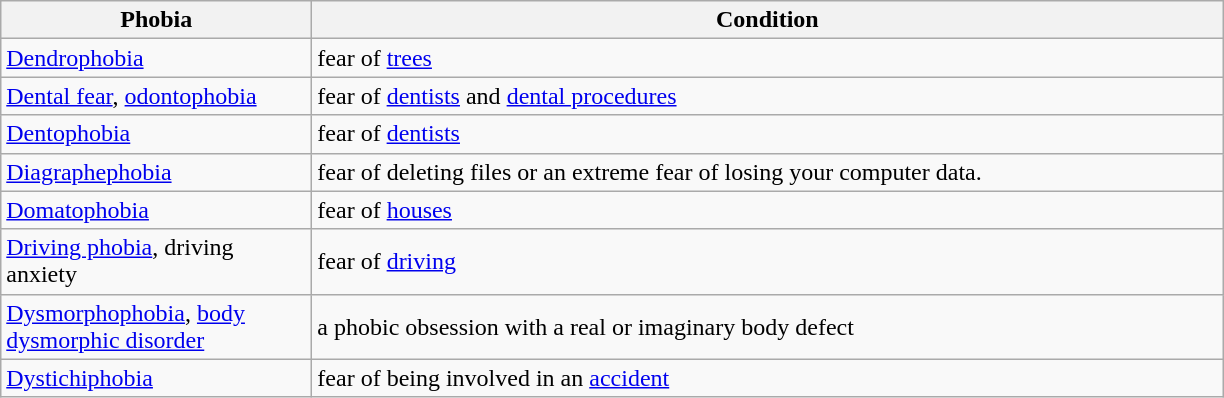<table class="wikitable sortable" border="1">
<tr>
<th width="200px">Phobia</th>
<th width="600px">Condition</th>
</tr>
<tr>
<td><a href='#'>Dendrophobia</a></td>
<td>fear of <a href='#'>trees</a></td>
</tr>
<tr>
<td><a href='#'>Dental fear</a>, <a href='#'>odontophobia</a></td>
<td>fear of <a href='#'>dentists</a> and <a href='#'>dental procedures</a></td>
</tr>
<tr>
<td><a href='#'>Dentophobia</a></td>
<td>fear of <a href='#'>dentists</a></td>
</tr>
<tr>
<td><a href='#'>Diagraphephobia</a></td>
<td>fear of deleting files or an extreme fear of losing your computer data.</td>
</tr>
<tr>
<td><a href='#'>Domatophobia</a></td>
<td>fear of <a href='#'>houses</a></td>
</tr>
<tr>
<td><a href='#'>Driving phobia</a>, driving anxiety</td>
<td>fear of <a href='#'>driving</a></td>
</tr>
<tr>
<td><a href='#'>Dysmorphophobia</a>, <a href='#'>body dysmorphic disorder</a></td>
<td>a phobic obsession with a real or imaginary body defect</td>
</tr>
<tr>
<td><a href='#'>Dystichiphobia</a></td>
<td>fear of being involved in an <a href='#'>accident</a></td>
</tr>
</table>
